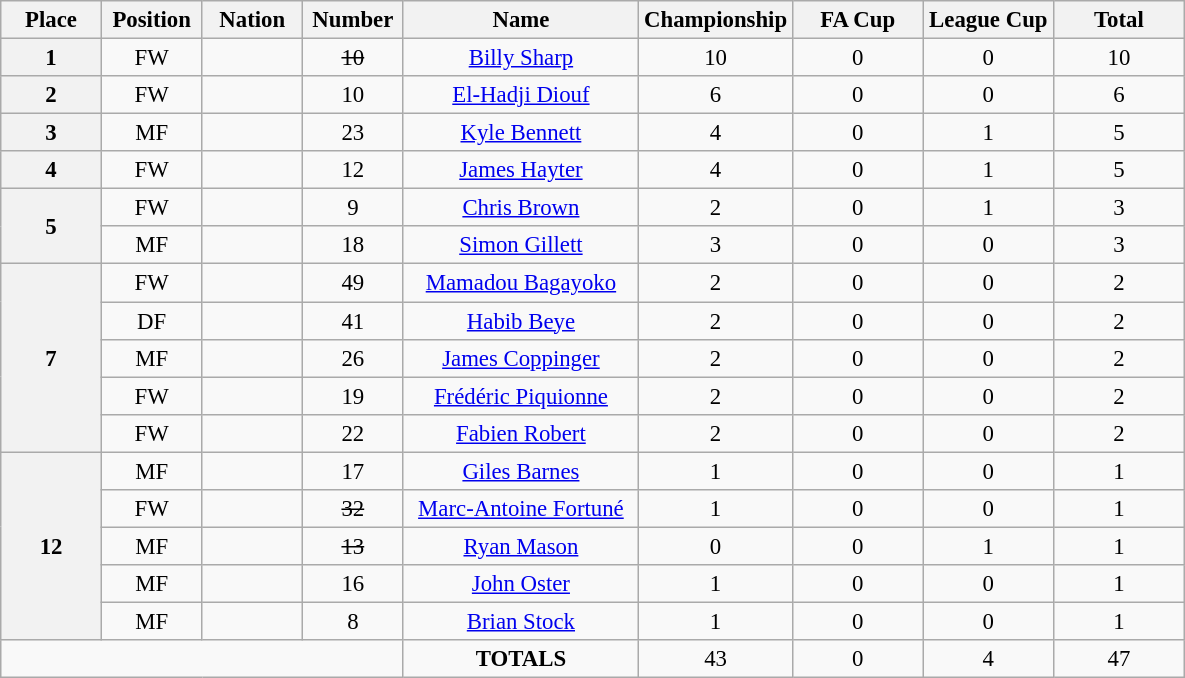<table class="wikitable" style="font-size: 95%; text-align: center;">
<tr>
<th width=60>Place</th>
<th width=60>Position</th>
<th width=60>Nation</th>
<th width=60>Number</th>
<th width=150>Name</th>
<th width=80>Championship</th>
<th width=80>FA Cup</th>
<th width=80>League Cup</th>
<th width=80><strong>Total</strong></th>
</tr>
<tr>
<th>1</th>
<td>FW</td>
<td></td>
<td><s>10</s></td>
<td><a href='#'>Billy Sharp</a></td>
<td>10</td>
<td>0</td>
<td>0</td>
<td>10</td>
</tr>
<tr>
<th>2</th>
<td>FW</td>
<td></td>
<td>10</td>
<td><a href='#'>El-Hadji Diouf</a></td>
<td>6</td>
<td>0</td>
<td>0</td>
<td>6</td>
</tr>
<tr>
<th>3</th>
<td>MF</td>
<td></td>
<td>23</td>
<td><a href='#'>Kyle Bennett</a></td>
<td>4</td>
<td>0</td>
<td>1</td>
<td>5</td>
</tr>
<tr>
<th>4</th>
<td>FW</td>
<td></td>
<td>12</td>
<td><a href='#'>James Hayter</a></td>
<td>4</td>
<td>0</td>
<td>1</td>
<td>5</td>
</tr>
<tr>
<th rowspan="2">5</th>
<td>FW</td>
<td></td>
<td>9</td>
<td><a href='#'>Chris Brown</a></td>
<td>2</td>
<td>0</td>
<td>1</td>
<td>3</td>
</tr>
<tr>
<td>MF</td>
<td></td>
<td>18</td>
<td><a href='#'>Simon Gillett</a></td>
<td>3</td>
<td>0</td>
<td>0</td>
<td>3</td>
</tr>
<tr>
<th rowspan="5">7</th>
<td>FW</td>
<td></td>
<td>49</td>
<td><a href='#'>Mamadou Bagayoko</a></td>
<td>2</td>
<td>0</td>
<td>0</td>
<td>2</td>
</tr>
<tr>
<td>DF</td>
<td></td>
<td>41</td>
<td><a href='#'>Habib Beye</a></td>
<td>2</td>
<td>0</td>
<td>0</td>
<td>2</td>
</tr>
<tr>
<td>MF</td>
<td></td>
<td>26</td>
<td><a href='#'>James Coppinger</a></td>
<td>2</td>
<td>0</td>
<td>0</td>
<td>2</td>
</tr>
<tr>
<td>FW</td>
<td></td>
<td>19</td>
<td><a href='#'>Frédéric Piquionne</a></td>
<td>2</td>
<td>0</td>
<td>0</td>
<td>2</td>
</tr>
<tr>
<td>FW</td>
<td></td>
<td>22</td>
<td><a href='#'>Fabien Robert</a></td>
<td>2</td>
<td>0</td>
<td>0</td>
<td>2</td>
</tr>
<tr>
<th rowspan="5">12</th>
<td>MF</td>
<td></td>
<td>17</td>
<td><a href='#'>Giles Barnes</a></td>
<td>1</td>
<td>0</td>
<td>0</td>
<td>1</td>
</tr>
<tr>
<td>FW</td>
<td></td>
<td><s>32</s></td>
<td><a href='#'>Marc-Antoine Fortuné</a></td>
<td>1</td>
<td>0</td>
<td>0</td>
<td>1</td>
</tr>
<tr>
<td>MF</td>
<td></td>
<td><s>13</s></td>
<td><a href='#'>Ryan Mason</a></td>
<td>0</td>
<td>0</td>
<td>1</td>
<td>1</td>
</tr>
<tr>
<td>MF</td>
<td></td>
<td>16</td>
<td><a href='#'>John Oster</a></td>
<td>1</td>
<td>0</td>
<td>0</td>
<td>1</td>
</tr>
<tr>
<td>MF</td>
<td></td>
<td>8</td>
<td><a href='#'>Brian Stock</a></td>
<td>1</td>
<td>0</td>
<td>0</td>
<td>1</td>
</tr>
<tr>
<td colspan="4"></td>
<td><strong>TOTALS</strong></td>
<td>43</td>
<td>0</td>
<td>4</td>
<td>47</td>
</tr>
</table>
